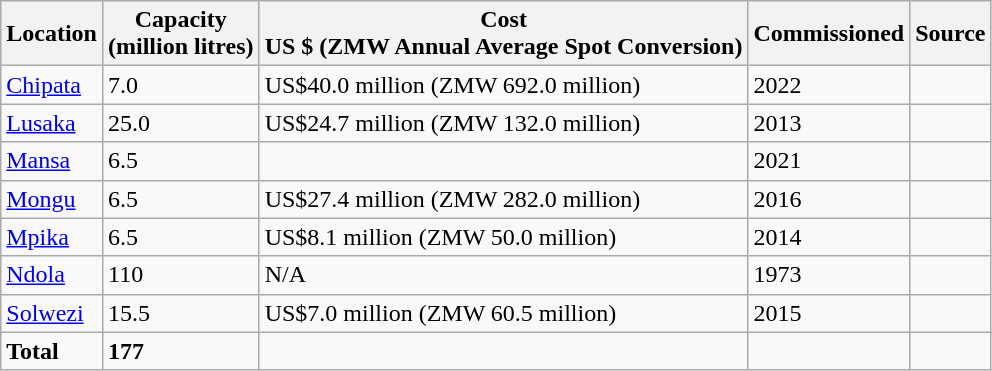<table class="wikitable">
<tr>
<th>Location</th>
<th>Capacity<br>(million litres)</th>
<th>Cost<br>US $ (ZMW Annual Average Spot Conversion)</th>
<th>Commissioned</th>
<th>Source</th>
</tr>
<tr>
<td><a href='#'>Chipata</a></td>
<td>7.0</td>
<td>US$40.0 million (ZMW 692.0 million)</td>
<td>2022</td>
<td></td>
</tr>
<tr>
<td><a href='#'>Lusaka</a></td>
<td>25.0</td>
<td>US$24.7 million (ZMW 132.0 million)</td>
<td>2013</td>
<td></td>
</tr>
<tr>
<td><a href='#'>Mansa</a></td>
<td>6.5</td>
<td></td>
<td>2021</td>
<td></td>
</tr>
<tr>
<td><a href='#'>Mongu</a></td>
<td>6.5</td>
<td>US$27.4 million (ZMW 282.0 million)</td>
<td>2016</td>
<td></td>
</tr>
<tr>
<td><a href='#'>Mpika</a></td>
<td>6.5</td>
<td>US$8.1 million (ZMW 50.0 million)</td>
<td>2014</td>
<td></td>
</tr>
<tr>
<td><a href='#'>Ndola</a></td>
<td>110</td>
<td>N/A</td>
<td>1973</td>
<td></td>
</tr>
<tr>
<td><a href='#'>Solwezi</a></td>
<td>15.5</td>
<td>US$7.0 million (ZMW 60.5 million)</td>
<td>2015</td>
<td></td>
</tr>
<tr>
<td><strong>Total</strong></td>
<td><strong>177</strong></td>
<td></td>
<td></td>
<td></td>
</tr>
</table>
